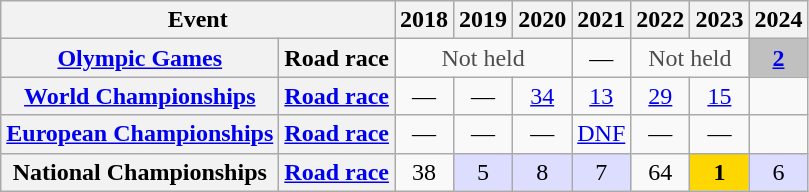<table class="wikitable plainrowheaders">
<tr>
<th colspan="2" scope="col">Event</th>
<th scope="col">2018</th>
<th scope="col">2019</th>
<th scope="col">2020</th>
<th scope="col">2021</th>
<th scope="col">2022</th>
<th scope="col">2023</th>
<th scope="col">2024</th>
</tr>
<tr style="text-align:center;">
<th scope="row"> <a href='#'>Olympic Games</a></th>
<th scope="row">Road race</th>
<td style="color:#4d4d4d;" colspan=3>Not held</td>
<td>—</td>
<td style="color:#4d4d4d;" colspan=2>Not held</td>
<td style="background:silver;"><a href='#'><strong>2</strong></a></td>
</tr>
<tr style="text-align:center;">
<th scope="row"> <a href='#'>World Championships</a></th>
<th scope="row"><a href='#'>Road race</a></th>
<td>—</td>
<td>—</td>
<td><a href='#'>34</a></td>
<td><a href='#'>13</a></td>
<td><a href='#'>29</a></td>
<td><a href='#'>15</a></td>
<td></td>
</tr>
<tr style="text-align:center;">
<th scope="row"> <a href='#'>European Championships</a></th>
<th scope="row"><a href='#'>Road race</a></th>
<td>—</td>
<td>—</td>
<td>—</td>
<td><a href='#'>DNF</a></td>
<td>—</td>
<td>—</td>
<td></td>
</tr>
<tr style="text-align:center;">
<th scope="row"> National Championships</th>
<th scope="row"><a href='#'>Road race</a></th>
<td>38</td>
<td style="background:#ddf;">5</td>
<td style="background:#ddf;">8</td>
<td style="background:#ddf;">7</td>
<td>64</td>
<td style="background:gold;"><strong>1</strong></td>
<td style="background:#ddf;">6</td>
</tr>
</table>
